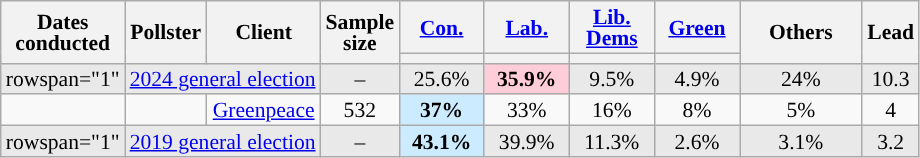<table class="wikitable sortable mw-datatable" style="text-align:center; font-size:90%; line-height:14px;">
<tr>
<th rowspan="2">Dates<br>conducted</th>
<th rowspan="2">Pollster</th>
<th rowspan="2">Client</th>
<th rowspan="2" data-sort-type="number">Sample<br>size</th>
<th class="unsortable" style="width:50px;"><a href='#'>Con.</a></th>
<th class="unsortable" style="width:50px;"><a href='#'>Lab.</a></th>
<th class="unsortable" style="width:50px;"><a href='#'>Lib. Dems</a></th>
<th class="unsortable" style="width:50px;"><a href='#'>Green</a></th>
<th rowspan="2" class="unsortable" style="width:75px;">Others</th>
<th rowspan="2" data-sort-type="number">Lead</th>
</tr>
<tr>
<th data-sort-type="number" style="background:"></th>
<th data-sort-type="number" style="background:"></th>
<th data-sort-type="number" style="background:"></th>
<th data-sort-type="number" style="background:"></th>
</tr>
<tr style="background:#e9e9e9;">
<td>rowspan="1" </td>
<td colspan="2" rowspan="1"><a href='#'>2024 general election</a></td>
<td>–</td>
<td>25.6%</td>
<td style="background:#FFCCD9;"><strong>35.9%</strong></td>
<td>9.5%</td>
<td>4.9%</td>
<td>24%</td>
<td style="background:">10.3</td>
</tr>
<tr>
<td></td>
<td></td>
<td><a href='#'>Greenpeace</a></td>
<td>532</td>
<td style="background:#CCEBFF;"><strong>37%</strong></td>
<td>33%</td>
<td>16%</td>
<td>8%</td>
<td>5%</td>
<td style="background:">4</td>
</tr>
<tr style="background:#e9e9e9;">
<td>rowspan="1" </td>
<td colspan="2" rowspan="1"><a href='#'>2019 general election</a></td>
<td>–</td>
<td style="background:#CCEBFF;"><strong>43.1%</strong></td>
<td>39.9%</td>
<td>11.3%</td>
<td>2.6%</td>
<td>3.1%</td>
<td style="background:">3.2</td>
</tr>
</table>
